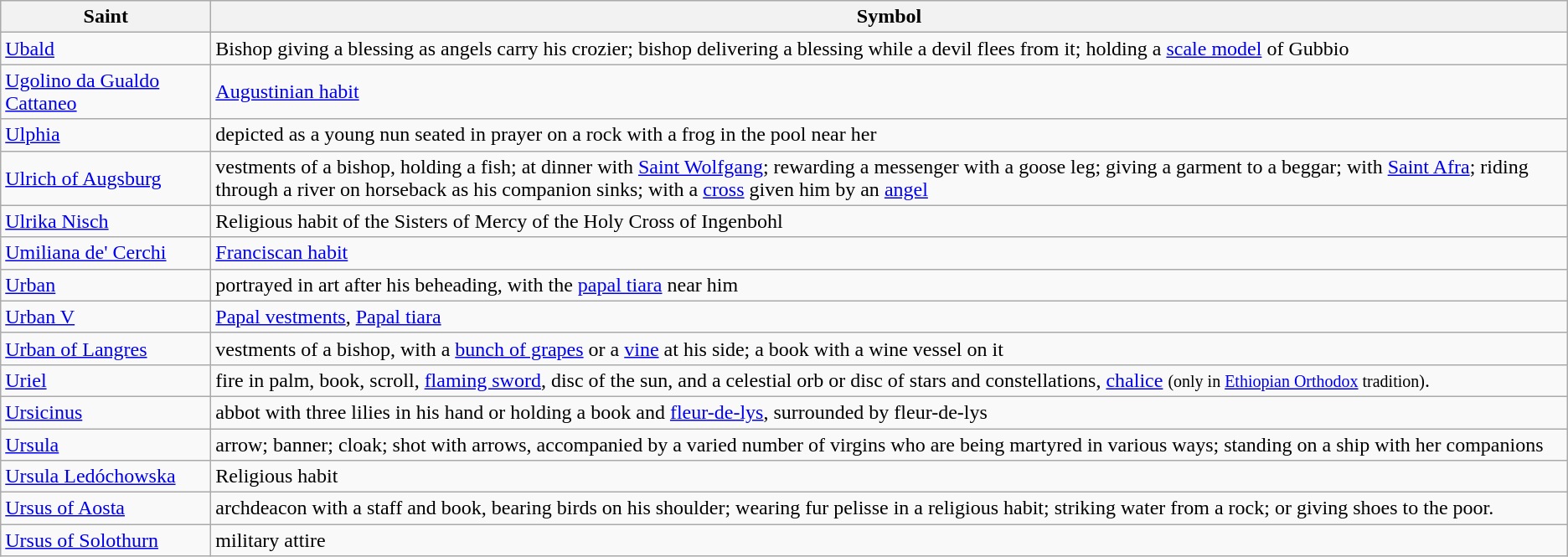<table class="wikitable">
<tr>
<th scope="col" style="width: 10em;">Saint</th>
<th scope="col">Symbol</th>
</tr>
<tr>
<td><a href='#'>Ubald</a></td>
<td>Bishop giving a blessing as angels carry his crozier; bishop delivering a blessing while a devil flees from it; holding a <a href='#'>scale model</a> of Gubbio</td>
</tr>
<tr>
<td><a href='#'>Ugolino da Gualdo Cattaneo</a></td>
<td><a href='#'>Augustinian habit</a></td>
</tr>
<tr>
<td><a href='#'>Ulphia</a></td>
<td>depicted as a young nun seated in prayer on a rock with a frog in the pool near her</td>
</tr>
<tr>
<td><a href='#'>Ulrich of Augsburg</a></td>
<td>vestments of a bishop, holding a fish; at dinner with <a href='#'>Saint Wolfgang</a>; rewarding a messenger with a goose leg; giving a garment to a beggar; with <a href='#'>Saint Afra</a>; riding through a river on horseback as his companion sinks; with a <a href='#'>cross</a> given him by an <a href='#'>angel</a></td>
</tr>
<tr>
<td><a href='#'>Ulrika Nisch</a></td>
<td>Religious habit of the Sisters of Mercy of the Holy Cross of Ingenbohl</td>
</tr>
<tr>
<td><a href='#'>Umiliana de' Cerchi</a></td>
<td><a href='#'>Franciscan habit</a></td>
</tr>
<tr>
<td><a href='#'>Urban</a></td>
<td>portrayed in art after his beheading, with the <a href='#'>papal tiara</a> near him</td>
</tr>
<tr>
<td><a href='#'>Urban V</a></td>
<td><a href='#'>Papal vestments</a>, <a href='#'>Papal tiara</a></td>
</tr>
<tr>
<td><a href='#'>Urban of Langres</a></td>
<td>vestments of a bishop, with a <a href='#'>bunch of grapes</a> or a <a href='#'>vine</a> at his side; a book with a wine vessel on it</td>
</tr>
<tr>
<td><a href='#'>Uriel</a></td>
<td>fire in palm, book, scroll, <a href='#'>flaming sword</a>, disc of the sun, and a celestial orb or disc of stars and constellations, <a href='#'>chalice</a> <small>(only in <a href='#'>Ethiopian Orthodox</a> tradition)</small>.</td>
</tr>
<tr>
<td><a href='#'>Ursicinus</a></td>
<td>abbot with three lilies in his hand or holding a book and <a href='#'>fleur-de-lys</a>, surrounded by fleur-de-lys</td>
</tr>
<tr>
<td><a href='#'>Ursula</a></td>
<td>arrow; banner; cloak; shot with arrows, accompanied by a varied number of virgins who are being martyred in various ways; standing on a ship with her companions</td>
</tr>
<tr>
<td><a href='#'>Ursula Ledóchowska</a></td>
<td>Religious habit</td>
</tr>
<tr>
<td><a href='#'>Ursus of Aosta</a></td>
<td>archdeacon with a staff and book, bearing birds on his shoulder; wearing fur pelisse in a religious habit; striking water from a rock; or giving shoes to the poor.</td>
</tr>
<tr>
<td><a href='#'>Ursus of Solothurn</a></td>
<td>military attire</td>
</tr>
</table>
